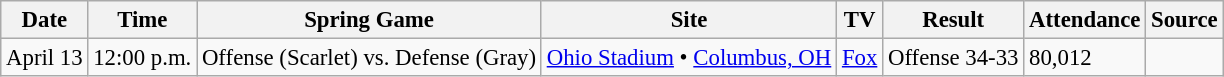<table class="wikitable" style="font-size:95%;">
<tr>
<th>Date</th>
<th>Time</th>
<th>Spring Game</th>
<th>Site</th>
<th>TV</th>
<th>Result</th>
<th>Attendance</th>
<th>Source</th>
</tr>
<tr>
<td>April 13</td>
<td>12:00 p.m.</td>
<td>Offense (Scarlet) vs. Defense (Gray)</td>
<td><a href='#'>Ohio Stadium</a> • <a href='#'>Columbus, OH</a></td>
<td><a href='#'>Fox</a></td>
<td>Offense 34-33</td>
<td>80,012</td>
<td></td>
</tr>
</table>
